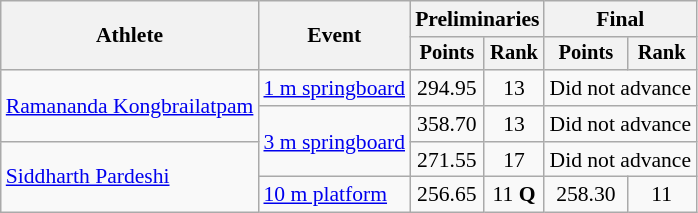<table class=wikitable style="text-align:center; font-size:90%">
<tr>
<th rowspan=2>Athlete</th>
<th rowspan=2>Event</th>
<th colspan=2>Preliminaries</th>
<th colspan=2>Final</th>
</tr>
<tr style="font-size:95%">
<th>Points</th>
<th>Rank</th>
<th>Points</th>
<th>Rank</th>
</tr>
<tr>
<td align=left rowspan=2><a href='#'>Ramananda Kongbrailatpam</a></td>
<td align=left><a href='#'>1 m springboard</a></td>
<td>294.95</td>
<td>13</td>
<td colspan=2>Did not advance</td>
</tr>
<tr>
<td align=left rowspan=2><a href='#'>3 m springboard</a></td>
<td>358.70</td>
<td>13</td>
<td colspan=2>Did not advance</td>
</tr>
<tr>
<td align=left rowspan=2><a href='#'>Siddharth Pardeshi</a></td>
<td>271.55</td>
<td>17</td>
<td colspan=2>Did not advance</td>
</tr>
<tr>
<td align=left><a href='#'>10 m platform</a></td>
<td>256.65</td>
<td>11 <strong>Q</strong></td>
<td>258.30</td>
<td>11</td>
</tr>
</table>
